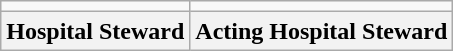<table class="wikitable">
<tr>
<td></td>
<td></td>
</tr>
<tr>
<th>Hospital Steward</th>
<th>Acting Hospital Steward</th>
</tr>
</table>
